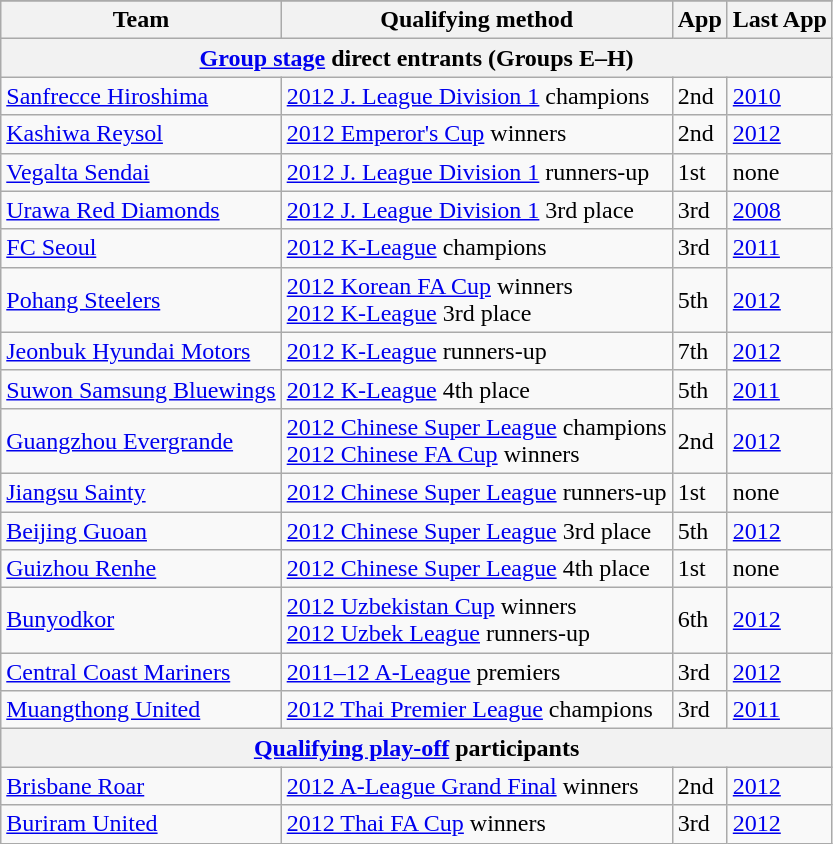<table class="wikitable">
<tr>
</tr>
<tr>
<th>Team</th>
<th>Qualifying method</th>
<th>App</th>
<th>Last App</th>
</tr>
<tr>
<th colspan=4><a href='#'>Group stage</a> direct entrants (Groups E–H)</th>
</tr>
<tr>
<td> <a href='#'>Sanfrecce Hiroshima</a></td>
<td><a href='#'>2012 J. League Division 1</a> champions</td>
<td>2nd</td>
<td><a href='#'>2010</a></td>
</tr>
<tr>
<td> <a href='#'>Kashiwa Reysol</a></td>
<td><a href='#'>2012 Emperor's Cup</a> winners</td>
<td>2nd</td>
<td><a href='#'>2012</a></td>
</tr>
<tr>
<td> <a href='#'>Vegalta Sendai</a></td>
<td><a href='#'>2012 J. League Division 1</a> runners-up</td>
<td>1st</td>
<td>none</td>
</tr>
<tr>
<td> <a href='#'>Urawa Red Diamonds</a></td>
<td><a href='#'>2012 J. League Division 1</a> 3rd place</td>
<td>3rd</td>
<td><a href='#'>2008</a></td>
</tr>
<tr>
<td> <a href='#'>FC Seoul</a></td>
<td><a href='#'>2012 K-League</a> champions</td>
<td>3rd</td>
<td><a href='#'>2011</a></td>
</tr>
<tr>
<td> <a href='#'>Pohang Steelers</a></td>
<td><a href='#'>2012 Korean FA Cup</a> winners<br><a href='#'>2012 K-League</a> 3rd place</td>
<td>5th</td>
<td><a href='#'>2012</a></td>
</tr>
<tr>
<td> <a href='#'>Jeonbuk Hyundai Motors</a></td>
<td><a href='#'>2012 K-League</a> runners-up</td>
<td>7th</td>
<td><a href='#'>2012</a></td>
</tr>
<tr>
<td> <a href='#'>Suwon Samsung Bluewings</a></td>
<td><a href='#'>2012 K-League</a> 4th place</td>
<td>5th</td>
<td><a href='#'>2011</a></td>
</tr>
<tr>
<td> <a href='#'>Guangzhou Evergrande</a></td>
<td><a href='#'>2012 Chinese Super League</a> champions<br><a href='#'>2012 Chinese FA Cup</a> winners</td>
<td>2nd</td>
<td><a href='#'>2012</a></td>
</tr>
<tr>
<td> <a href='#'>Jiangsu Sainty</a></td>
<td><a href='#'>2012 Chinese Super League</a> runners-up</td>
<td>1st</td>
<td>none</td>
</tr>
<tr>
<td> <a href='#'>Beijing Guoan</a></td>
<td><a href='#'>2012 Chinese Super League</a> 3rd place</td>
<td>5th</td>
<td><a href='#'>2012</a></td>
</tr>
<tr>
<td> <a href='#'>Guizhou Renhe</a></td>
<td><a href='#'>2012 Chinese Super League</a> 4th place</td>
<td>1st</td>
<td>none</td>
</tr>
<tr>
<td> <a href='#'>Bunyodkor</a></td>
<td><a href='#'>2012 Uzbekistan Cup</a> winners<br><a href='#'>2012 Uzbek League</a> runners-up</td>
<td>6th</td>
<td><a href='#'>2012</a></td>
</tr>
<tr>
<td> <a href='#'>Central Coast Mariners</a></td>
<td><a href='#'>2011–12 A-League</a> premiers</td>
<td>3rd</td>
<td><a href='#'>2012</a></td>
</tr>
<tr>
<td> <a href='#'>Muangthong United</a></td>
<td><a href='#'>2012 Thai Premier League</a> champions</td>
<td>3rd</td>
<td><a href='#'>2011</a></td>
</tr>
<tr>
<th colspan=4><a href='#'>Qualifying play-off</a> participants</th>
</tr>
<tr>
<td> <a href='#'>Brisbane Roar</a></td>
<td><a href='#'>2012 A-League Grand Final</a> winners</td>
<td>2nd</td>
<td><a href='#'>2012</a></td>
</tr>
<tr>
<td> <a href='#'>Buriram United</a></td>
<td><a href='#'>2012 Thai FA Cup</a> winners</td>
<td>3rd</td>
<td><a href='#'>2012</a></td>
</tr>
</table>
